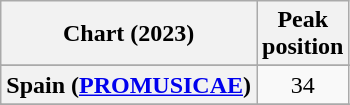<table class="wikitable sortable plainrowheaders" style="text-align:center">
<tr>
<th scope="col">Chart (2023)</th>
<th scope="col">Peak<br>position</th>
</tr>
<tr>
</tr>
<tr>
<th scope="row">Spain (<a href='#'>PROMUSICAE</a>)</th>
<td>34</td>
</tr>
<tr>
</tr>
<tr>
</tr>
</table>
